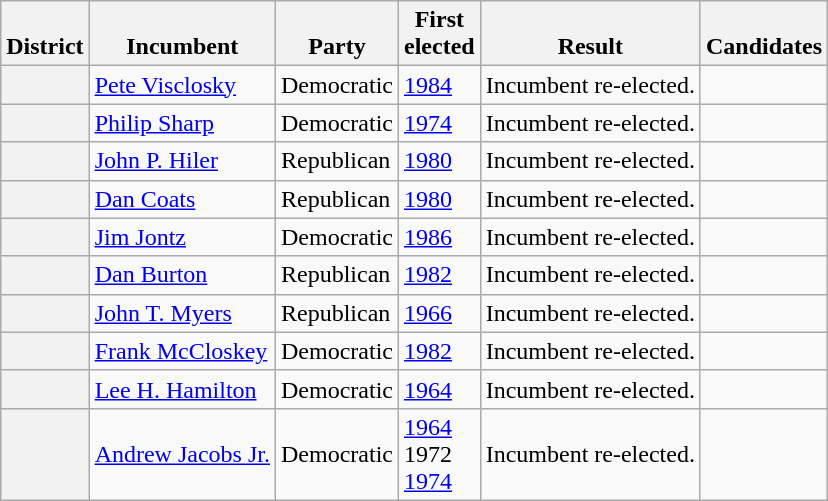<table class=wikitable>
<tr valign=bottom>
<th>District</th>
<th>Incumbent</th>
<th>Party</th>
<th>First<br>elected</th>
<th>Result</th>
<th>Candidates</th>
</tr>
<tr>
<th></th>
<td><a href='#'>Pete Visclosky</a></td>
<td>Democratic</td>
<td><a href='#'>1984</a></td>
<td>Incumbent re-elected.</td>
<td nowrap></td>
</tr>
<tr>
<th></th>
<td><a href='#'>Philip Sharp</a></td>
<td>Democratic</td>
<td><a href='#'>1974</a></td>
<td>Incumbent re-elected.</td>
<td nowrap></td>
</tr>
<tr>
<th></th>
<td><a href='#'>John P. Hiler</a></td>
<td>Republican</td>
<td><a href='#'>1980</a></td>
<td>Incumbent re-elected.</td>
<td nowrap></td>
</tr>
<tr>
<th></th>
<td><a href='#'>Dan Coats</a></td>
<td>Republican</td>
<td><a href='#'>1980</a></td>
<td>Incumbent re-elected.</td>
<td nowrap></td>
</tr>
<tr>
<th></th>
<td><a href='#'>Jim Jontz</a></td>
<td>Democratic</td>
<td><a href='#'>1986</a></td>
<td>Incumbent re-elected.</td>
<td nowrap></td>
</tr>
<tr>
<th></th>
<td><a href='#'>Dan Burton</a></td>
<td>Republican</td>
<td><a href='#'>1982</a></td>
<td>Incumbent re-elected.</td>
<td nowrap></td>
</tr>
<tr>
<th></th>
<td><a href='#'>John T. Myers</a></td>
<td>Republican</td>
<td><a href='#'>1966</a></td>
<td>Incumbent re-elected.</td>
<td nowrap></td>
</tr>
<tr>
<th></th>
<td><a href='#'>Frank McCloskey</a></td>
<td>Democratic</td>
<td><a href='#'>1982</a></td>
<td>Incumbent re-elected.</td>
<td nowrap></td>
</tr>
<tr>
<th></th>
<td><a href='#'>Lee H. Hamilton</a></td>
<td>Democratic</td>
<td><a href='#'>1964</a></td>
<td>Incumbent re-elected.</td>
<td nowrap></td>
</tr>
<tr>
<th></th>
<td><a href='#'>Andrew Jacobs Jr.</a></td>
<td>Democratic</td>
<td><a href='#'>1964</a><br>1972 <br><a href='#'>1974</a></td>
<td>Incumbent re-elected.</td>
<td nowrap></td>
</tr>
</table>
